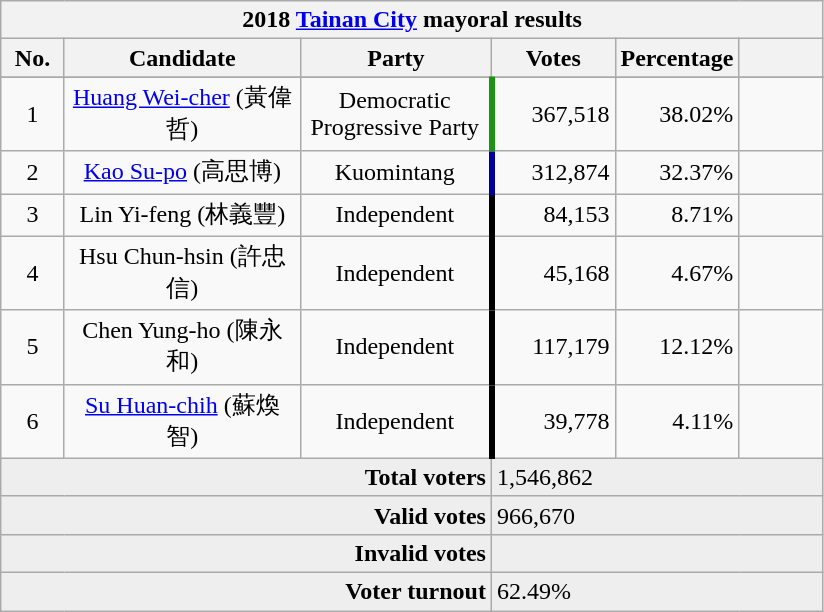<table class="wikitable collapsible" style="text-align:center">
<tr>
<th colspan="6">2018 <a href='#'>Tainan City</a> mayoral results</th>
</tr>
<tr>
<th width=35>No.</th>
<th width=150>Candidate</th>
<th width=120>Party</th>
<th width=75>Votes</th>
<th width=75>Percentage</th>
<th width=49></th>
</tr>
<tr>
</tr>
<tr>
<td>1</td>
<td><a href='#'>Huang Wei-cher</a> (黃偉哲)</td>
<td> Democratic Progressive Party</td>
<td style="border-left:4px solid #1B9413;" align="right">367,518</td>
<td align="right">38.02%</td>
<td align="center"></td>
</tr>
<tr>
<td>2</td>
<td><a href='#'>Kao Su-po</a> (高思博)</td>
<td> Kuomintang</td>
<td style="border-left:4px solid #000099;" align="right">312,874</td>
<td align="right">32.37%</td>
<td align="center"></td>
</tr>
<tr>
<td>3</td>
<td>Lin Yi-feng (林義豐)</td>
<td> Independent</td>
<td style="border-left:4px solid #000000;" align="right">84,153</td>
<td align="right">8.71%</td>
<td align="center"></td>
</tr>
<tr>
<td>4</td>
<td>Hsu Chun-hsin (許忠信)</td>
<td> Independent</td>
<td style="border-left:4px solid #000000;" align="right">45,168</td>
<td align="right">4.67%</td>
<td align="center"></td>
</tr>
<tr>
<td>5</td>
<td>Chen Yung-ho (陳永和)</td>
<td> Independent</td>
<td style="border-left:4px solid #000000;" align="right">117,179</td>
<td align="right">12.12%</td>
<td align="center"></td>
</tr>
<tr>
<td>6</td>
<td><a href='#'>Su Huan-chih</a> (蘇煥智)</td>
<td> Independent</td>
<td style="border-left:4px solid #000000;" align="right">39,778</td>
<td align="right">4.11%</td>
<td align="center"></td>
</tr>
<tr bgcolor=EEEEEE>
<td colspan="3" align="right"><strong>Total voters</strong></td>
<td colspan="3" align="left">1,546,862</td>
</tr>
<tr bgcolor=EEEEEE>
<td colspan="3" align="right"><strong>Valid votes</strong></td>
<td colspan="3" align="left">966,670</td>
</tr>
<tr bgcolor=EEEEEE>
<td colspan="3" align="right"><strong>Invalid votes</strong></td>
<td colspan="3" align="left"></td>
</tr>
<tr bgcolor=EEEEEE>
<td colspan="3" align="right"><strong>Voter turnout</strong></td>
<td colspan="3" align="left">62.49%</td>
</tr>
</table>
